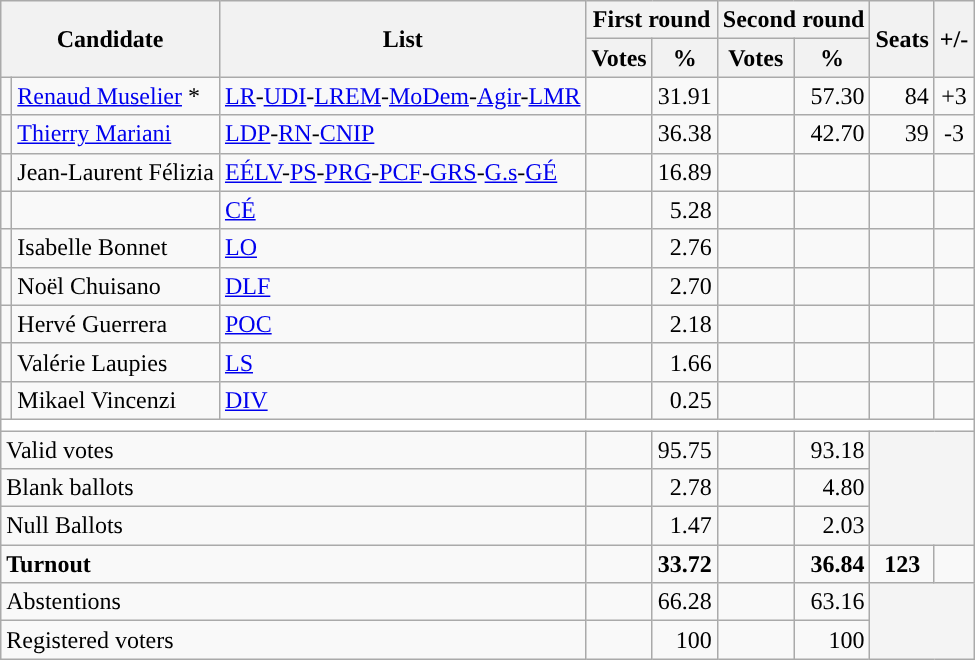<table class="wikitable centre" style="text-align:right;">
<tr>
<th rowspan=2 colspan=2 scope=col>Candidate</th>
<th rowspan=2 scope=col>List</th>
<th colspan=2 scope=col>First round</th>
<th colspan=2 scope=col>Second round</th>
<th rowspan=2 scope=col>Seats</th>
<th rowspan=2 scope=col>+/-</th>
</tr>
<tr>
<th scope=col>Votes</th>
<th scope=col>%</th>
<th scope=col>Votes</th>
<th scope=col>%</th>
</tr>
<tr>
<td style="color:inherit;background:"></td>
<td align="left"><a href='#'>Renaud Muselier</a> *</td>
<td align="left"><a href='#'>LR</a>-<a href='#'>UDI</a>-<a href='#'>LREM</a>-<a href='#'>MoDem</a>-<a href='#'>Agir</a>-<a href='#'>LMR</a></td>
<td></td>
<td>31.91</td>
<td></td>
<td>57.30</td>
<td>84</td>
<td align="center">+3</td>
</tr>
<tr>
<td style="color:inherit;background:"></td>
<td align="left"><a href='#'>Thierry Mariani</a></td>
<td align="left"><a href='#'>LDP</a>-<a href='#'>RN</a>-<a href='#'>CNIP</a></td>
<td></td>
<td>36.38</td>
<td></td>
<td>42.70</td>
<td>39</td>
<td align="center">-3</td>
</tr>
<tr>
<td style="color:inherit;background:"></td>
<td align="left">Jean-Laurent Félizia</td>
<td align="left"><a href='#'>EÉLV</a>-<a href='#'>PS</a>-<a href='#'>PRG</a>-<a href='#'>PCF</a>-<a href='#'>GRS</a>-<a href='#'>G.s</a>-<a href='#'>GÉ</a></td>
<td></td>
<td>16.89</td>
<td></td>
<td></td>
<td></td>
<td align="center"></td>
</tr>
<tr>
<td style="color:inherit;background:"></td>
<td align="left"></td>
<td align="left"><a href='#'>CÉ</a></td>
<td></td>
<td>5.28</td>
<td></td>
<td></td>
<td></td>
<td align="center"></td>
</tr>
<tr>
<td style="color:inherit;background:"></td>
<td align="left">Isabelle Bonnet</td>
<td align="left"><a href='#'>LO</a></td>
<td></td>
<td>2.76</td>
<td></td>
<td></td>
<td></td>
<td align="center"></td>
</tr>
<tr>
<td style="color:inherit;background:"></td>
<td align="left">Noël Chuisano</td>
<td align="left"><a href='#'>DLF</a></td>
<td></td>
<td>2.70</td>
<td></td>
<td></td>
<td></td>
<td align="center"></td>
</tr>
<tr>
<td style="color:inherit;background:"></td>
<td align="left">Hervé Guerrera</td>
<td align="left"><a href='#'>POC</a></td>
<td></td>
<td>2.18</td>
<td></td>
<td></td>
<td></td>
<td align="center"></td>
</tr>
<tr>
<td style="color:inherit;background:"></td>
<td align="left">Valérie Laupies</td>
<td align="left"><a href='#'>LS</a></td>
<td></td>
<td>1.66</td>
<td></td>
<td></td>
<td></td>
<td align="center"></td>
</tr>
<tr>
<td style="color:inherit;background:"></td>
<td align="left">Mikael Vincenzi</td>
<td align="left"><a href='#'>DIV</a></td>
<td></td>
<td>0.25</td>
<td></td>
<td></td>
<td></td>
<td align="center"></td>
</tr>
<tr style="background:white;">
<td colspan=9></td>
</tr>
<tr>
<td colspan=3 style="text-align:left;">Valid votes</td>
<td></td>
<td>95.75</td>
<td></td>
<td>93.18</td>
<td colspan="2" rowspan="3" bgcolor=#F4F4F4></td>
</tr>
<tr>
<td colspan=3 style="text-align:left;">Blank ballots</td>
<td></td>
<td>2.78</td>
<td></td>
<td>4.80</td>
</tr>
<tr>
<td colspan=3 style="text-align:left;">Null Ballots</td>
<td></td>
<td>1.47</td>
<td></td>
<td>2.03</td>
</tr>
<tr style="font-weight:bold;">
<td colspan=3 style="text-align:left;">Turnout</td>
<td></td>
<td>33.72</td>
<td></td>
<td>36.84</td>
<td align=center>123</td>
<td align=center></td>
</tr>
<tr>
<td colspan=3 style="text-align:left;">Abstentions</td>
<td></td>
<td>66.28</td>
<td></td>
<td>63.16</td>
<td colspan="2" rowspan="2" bgcolor=#F4F4F4></td>
</tr>
<tr>
<td colspan=3 style="text-align:left;">Registered voters</td>
<td></td>
<td>100</td>
<td></td>
<td>100</td>
</tr>
</table>
